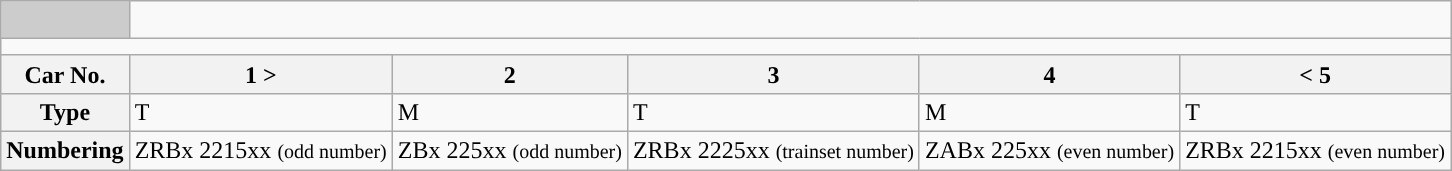<table class="wikitable">
<tr>
<td style="background-color:#ccc;"> </td>
<td colspan="7"></td>
</tr>
<tr style="line-height: 3.3px; background-color:#">
<td colspan="7" style="padding:0; border:0;"> </td>
</tr>
<tr style="line-height: 6.7px; background-color:#">
<td colspan="7" style="padding:0; border:0;"> </td>
</tr>
<tr>
<th>Car No.</th>
<th>1 ></th>
<th>2</th>
<th>3</th>
<th>4</th>
<th>< 5</th>
</tr>
<tr>
<th>Type</th>
<td>T</td>
<td>M</td>
<td>T</td>
<td>M</td>
<td>T</td>
</tr>
<tr>
<th>Numbering</th>
<td>ZRBx 2215xx <small>(odd number)</small></td>
<td>ZBx 225xx <small>(odd number)</small></td>
<td>ZRBx 2225xx <small>(trainset number)</small></td>
<td>ZABx 225xx <small>(even number)</small></td>
<td>ZRBx 2215xx <small>(even number)</small></td>
</tr>
</table>
